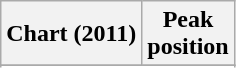<table class="wikitable sortable">
<tr>
<th>Chart (2011)</th>
<th>Peak<br>position</th>
</tr>
<tr>
</tr>
<tr>
</tr>
<tr>
</tr>
</table>
